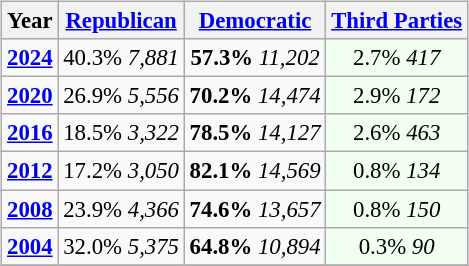<table class="wikitable" style="float:right; font-size:95%;">
<tr>
<th>Year</th>
<th><a href='#'>Republican</a></th>
<th><a href='#'>Democratic</a></th>
<th><a href='#'>Third Parties</a></th>
</tr>
<tr>
<td style="text-align:center;" ><strong><a href='#'>2024</a></strong></td>
<td style="text-align:center;" >40.3% <em>7,881</em></td>
<td style="text-align:center;" ><strong>57.3%</strong>  <em>11,202</em></td>
<td style="text-align:center; background:honeyDew;">2.7% <em>417</em></td>
</tr>
<tr>
<td style="text-align:center;" ><strong><a href='#'>2020</a></strong></td>
<td style="text-align:center;" >26.9% <em>5,556</em></td>
<td style="text-align:center;" ><strong>70.2%</strong>  <em>14,474</em></td>
<td style="text-align:center; background:honeyDew;">2.9% <em>172</em></td>
</tr>
<tr>
<td style="text-align:center;" ><strong><a href='#'>2016</a></strong></td>
<td style="text-align:center;" >18.5% <em>3,322</em></td>
<td style="text-align:center;" ><strong>78.5%</strong> <em>14,127</em></td>
<td style="text-align:center; background:honeyDew;">2.6% <em>463</em></td>
</tr>
<tr>
<td style="text-align:center;" ><strong><a href='#'>2012</a></strong></td>
<td style="text-align:center;" >17.2% <em>3,050</em></td>
<td style="text-align:center;" ><strong>82.1%</strong> <em>14,569</em></td>
<td style="text-align:center; background:honeyDew;">0.8% <em>134</em></td>
</tr>
<tr>
<td style="text-align:center;" ><strong><a href='#'>2008</a></strong></td>
<td style="text-align:center;" >23.9%  <em>4,366</em></td>
<td style="text-align:center;" ><strong>74.6%</strong> <em>13,657</em></td>
<td style="text-align:center; background:honeyDew;">0.8% <em>150</em></td>
</tr>
<tr>
<td style="text-align:center;" ><strong><a href='#'>2004</a></strong></td>
<td style="text-align:center;" >32.0% <em>5,375</em></td>
<td style="text-align:center;" ><strong>64.8%</strong>   <em>10,894</em></td>
<td style="text-align:center; background:honeyDew;">0.3% <em>90</em></td>
</tr>
<tr>
</tr>
</table>
